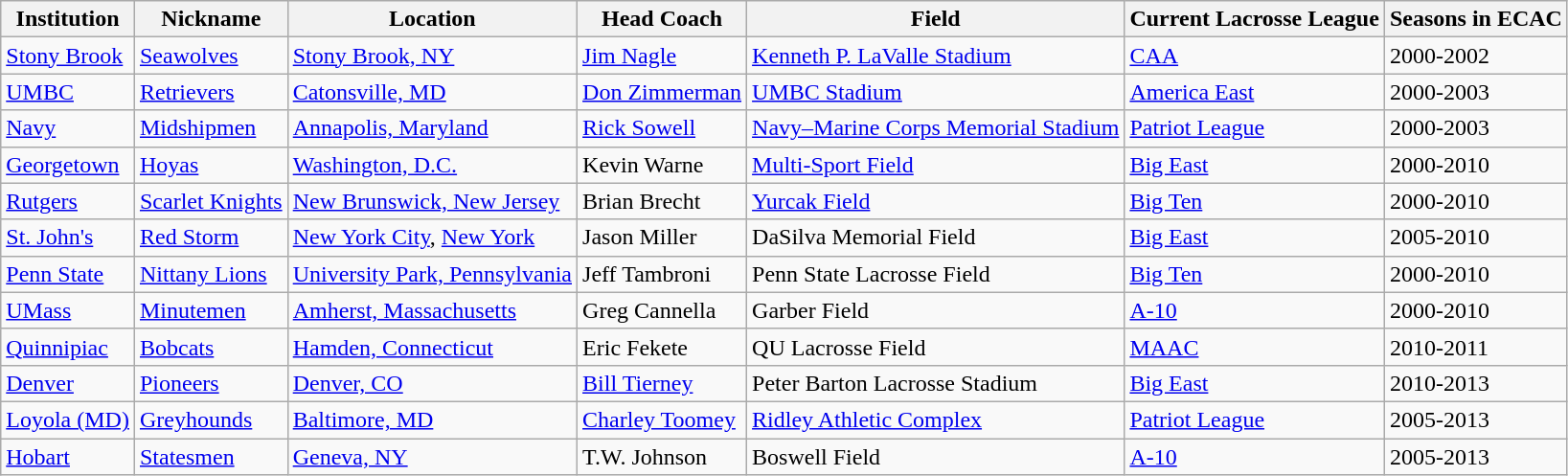<table class= "wikitable">
<tr>
<th>Institution</th>
<th>Nickname</th>
<th>Location</th>
<th>Head Coach</th>
<th>Field</th>
<th>Current Lacrosse League</th>
<th>Seasons in ECAC</th>
</tr>
<tr>
<td><a href='#'>Stony Brook</a></td>
<td><a href='#'>Seawolves</a></td>
<td><a href='#'>Stony Brook, NY</a></td>
<td><a href='#'>Jim Nagle</a></td>
<td><a href='#'>Kenneth P. LaValle Stadium</a></td>
<td><a href='#'>CAA</a></td>
<td>2000-2002</td>
</tr>
<tr>
<td><a href='#'>UMBC</a></td>
<td><a href='#'>Retrievers</a></td>
<td><a href='#'>Catonsville, MD</a></td>
<td><a href='#'>Don Zimmerman</a></td>
<td><a href='#'>UMBC Stadium</a></td>
<td><a href='#'>America East</a></td>
<td>2000-2003</td>
</tr>
<tr>
<td><a href='#'>Navy</a></td>
<td><a href='#'>Midshipmen</a></td>
<td><a href='#'>Annapolis, Maryland</a></td>
<td><a href='#'>Rick Sowell</a></td>
<td><a href='#'>Navy–Marine Corps Memorial Stadium</a></td>
<td><a href='#'>Patriot League</a></td>
<td>2000-2003</td>
</tr>
<tr>
<td><a href='#'>Georgetown</a></td>
<td><a href='#'>Hoyas</a></td>
<td><a href='#'>Washington, D.C.</a></td>
<td>Kevin Warne</td>
<td><a href='#'>Multi-Sport Field</a></td>
<td><a href='#'>Big East</a></td>
<td>2000-2010</td>
</tr>
<tr>
<td><a href='#'>Rutgers</a></td>
<td><a href='#'>Scarlet Knights</a></td>
<td><a href='#'>New Brunswick, New Jersey</a></td>
<td>Brian Brecht</td>
<td><a href='#'>Yurcak Field</a></td>
<td><a href='#'>Big Ten</a></td>
<td>2000-2010</td>
</tr>
<tr>
<td><a href='#'>St. John's</a></td>
<td><a href='#'>Red Storm</a></td>
<td><a href='#'>New York City</a>, <a href='#'>New York</a></td>
<td>Jason Miller</td>
<td>DaSilva Memorial Field</td>
<td><a href='#'>Big East</a></td>
<td>2005-2010</td>
</tr>
<tr>
<td><a href='#'>Penn State</a></td>
<td><a href='#'>Nittany Lions</a></td>
<td><a href='#'>University Park, Pennsylvania</a></td>
<td>Jeff Tambroni</td>
<td>Penn State Lacrosse Field</td>
<td><a href='#'>Big Ten</a></td>
<td>2000-2010</td>
</tr>
<tr>
<td><a href='#'>UMass</a></td>
<td><a href='#'>Minutemen</a></td>
<td><a href='#'>Amherst, Massachusetts</a></td>
<td>Greg Cannella</td>
<td>Garber Field</td>
<td><a href='#'>A-10</a></td>
<td>2000-2010</td>
</tr>
<tr>
<td><a href='#'>Quinnipiac</a></td>
<td><a href='#'>Bobcats</a></td>
<td><a href='#'>Hamden, Connecticut</a></td>
<td>Eric Fekete</td>
<td>QU Lacrosse Field</td>
<td><a href='#'>MAAC</a></td>
<td>2010-2011</td>
</tr>
<tr>
<td><a href='#'>Denver</a></td>
<td><a href='#'>Pioneers</a></td>
<td><a href='#'>Denver, CO</a></td>
<td><a href='#'>Bill Tierney</a></td>
<td>Peter Barton Lacrosse Stadium</td>
<td><a href='#'>Big East</a></td>
<td>2010-2013</td>
</tr>
<tr>
<td><a href='#'>Loyola (MD)</a></td>
<td><a href='#'>Greyhounds</a></td>
<td><a href='#'>Baltimore, MD</a></td>
<td><a href='#'>Charley Toomey</a></td>
<td><a href='#'>Ridley Athletic Complex</a></td>
<td><a href='#'>Patriot League</a></td>
<td>2005-2013</td>
</tr>
<tr>
<td><a href='#'>Hobart</a></td>
<td><a href='#'>Statesmen</a></td>
<td><a href='#'>Geneva, NY</a></td>
<td>T.W. Johnson</td>
<td>Boswell Field</td>
<td><a href='#'>A-10</a></td>
<td>2005-2013</td>
</tr>
</table>
